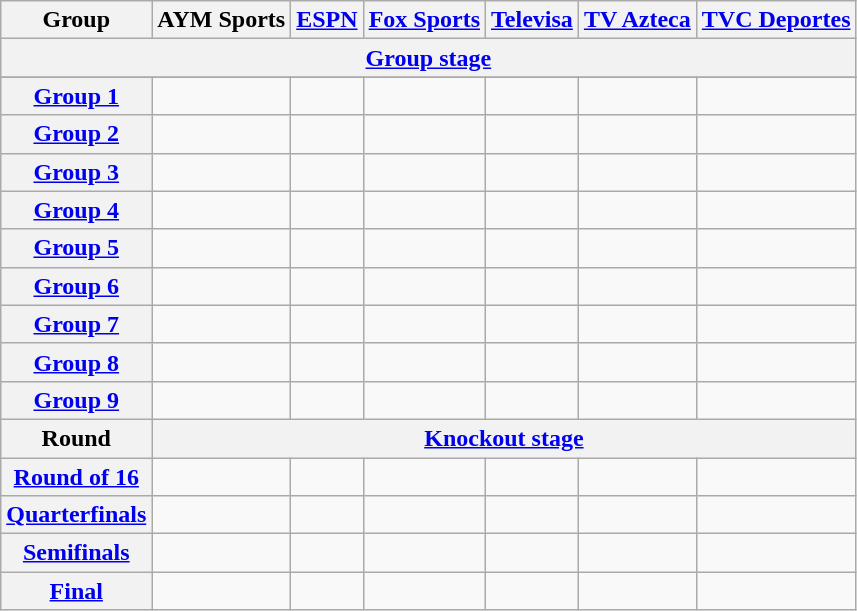<table class="wikitable">
<tr>
<th>Group</th>
<th>AYM Sports</th>
<th><a href='#'>ESPN</a></th>
<th><a href='#'>Fox Sports</a></th>
<th><a href='#'>Televisa</a></th>
<th><a href='#'>TV Azteca</a></th>
<th><a href='#'>TVC Deportes</a></th>
</tr>
<tr>
<th colspan=7><a href='#'>Group stage</a></th>
</tr>
<tr>
</tr>
<tr>
<th><a href='#'>Group 1</a></th>
<td></td>
<td></td>
<td></td>
<td></td>
<td></td>
<td></td>
</tr>
<tr>
<th><a href='#'>Group 2</a></th>
<td></td>
<td></td>
<td></td>
<td></td>
<td></td>
<td></td>
</tr>
<tr>
<th><a href='#'>Group 3</a></th>
<td></td>
<td></td>
<td></td>
<td></td>
<td></td>
<td></td>
</tr>
<tr>
<th><a href='#'>Group 4</a></th>
<td></td>
<td></td>
<td></td>
<td></td>
<td></td>
<td></td>
</tr>
<tr>
<th><a href='#'>Group 5</a></th>
<td></td>
<td></td>
<td></td>
<td></td>
<td></td>
<td></td>
</tr>
<tr>
<th><a href='#'>Group 6</a></th>
<td></td>
<td></td>
<td></td>
<td></td>
<td></td>
<td></td>
</tr>
<tr>
<th><a href='#'>Group 7</a></th>
<td></td>
<td></td>
<td></td>
<td></td>
<td></td>
<td></td>
</tr>
<tr>
<th><a href='#'>Group 8</a></th>
<td></td>
<td></td>
<td></td>
<td></td>
<td></td>
<td></td>
</tr>
<tr>
<th><a href='#'>Group 9</a></th>
<td></td>
<td></td>
<td></td>
<td></td>
<td></td>
<td></td>
</tr>
<tr>
<th>Round</th>
<th colspan=7><a href='#'>Knockout stage</a></th>
</tr>
<tr>
<th><a href='#'>Round of 16</a></th>
<td></td>
<td></td>
<td></td>
<td></td>
<td></td>
<td></td>
</tr>
<tr>
<th><a href='#'>Quarterfinals</a></th>
<td></td>
<td></td>
<td></td>
<td></td>
<td></td>
<td></td>
</tr>
<tr>
<th><a href='#'>Semifinals</a></th>
<td></td>
<td></td>
<td></td>
<td></td>
<td></td>
<td></td>
</tr>
<tr>
<th><a href='#'>Final</a></th>
<td></td>
<td></td>
<td></td>
<td></td>
<td></td>
<td></td>
</tr>
</table>
